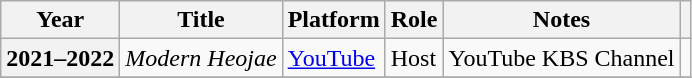<table class="wikitable sortable plainrowheaders">
<tr>
<th scope="col">Year</th>
<th scope="col">Title</th>
<th scope="col">Platform</th>
<th scope="col">Role</th>
<th scope="col">Notes</th>
<th scope="col" class="unsortable"></th>
</tr>
<tr>
<th scope="row">2021–2022</th>
<td><em>Modern Heojae</em></td>
<td><a href='#'>YouTube</a></td>
<td>Host</td>
<td>YouTube KBS Channel</td>
<td></td>
</tr>
<tr>
</tr>
</table>
